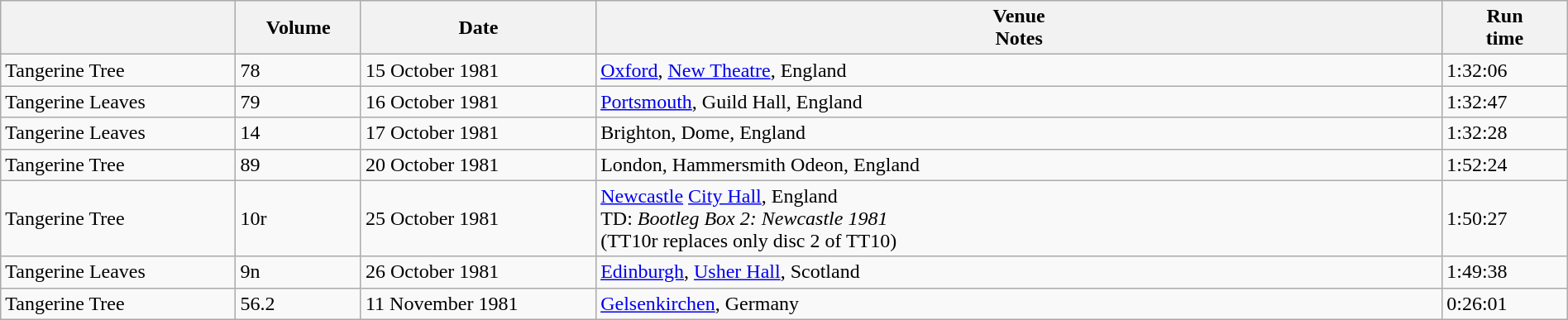<table class="wikitable" style="width: 100%;">
<tr>
<th style="width: 15%;"></th>
<th style="width: 8%;">Volume</th>
<th style="width: 15%;">Date</th>
<th>Venue<br>Notes</th>
<th style="width: 8%;">Run<br>time</th>
</tr>
<tr>
<td>Tangerine Tree</td>
<td>78</td>
<td>15 October 1981</td>
<td><a href='#'>Oxford</a>, <a href='#'>New Theatre</a>, England</td>
<td>1:32:06</td>
</tr>
<tr>
<td>Tangerine Leaves</td>
<td>79</td>
<td>16 October 1981</td>
<td><a href='#'>Portsmouth</a>, Guild Hall, England</td>
<td>1:32:47</td>
</tr>
<tr>
<td>Tangerine Leaves</td>
<td>14</td>
<td>17 October 1981</td>
<td>Brighton, Dome, England</td>
<td>1:32:28</td>
</tr>
<tr>
<td>Tangerine Tree</td>
<td>89</td>
<td>20 October 1981</td>
<td>London, Hammersmith Odeon, England</td>
<td>1:52:24</td>
</tr>
<tr>
<td>Tangerine Tree</td>
<td>10r</td>
<td>25 October 1981</td>
<td><a href='#'>Newcastle</a> <a href='#'>City Hall</a>, England<br>TD: <em>Bootleg Box 2: Newcastle 1981</em><br>(TT10r replaces only disc 2 of TT10)</td>
<td>1:50:27</td>
</tr>
<tr>
<td>Tangerine Leaves</td>
<td>9n</td>
<td>26 October 1981</td>
<td><a href='#'>Edinburgh</a>, <a href='#'>Usher Hall</a>, Scotland</td>
<td>1:49:38</td>
</tr>
<tr>
<td>Tangerine Tree</td>
<td>56.2</td>
<td>11 November 1981</td>
<td><a href='#'>Gelsenkirchen</a>, Germany</td>
<td>0:26:01</td>
</tr>
</table>
